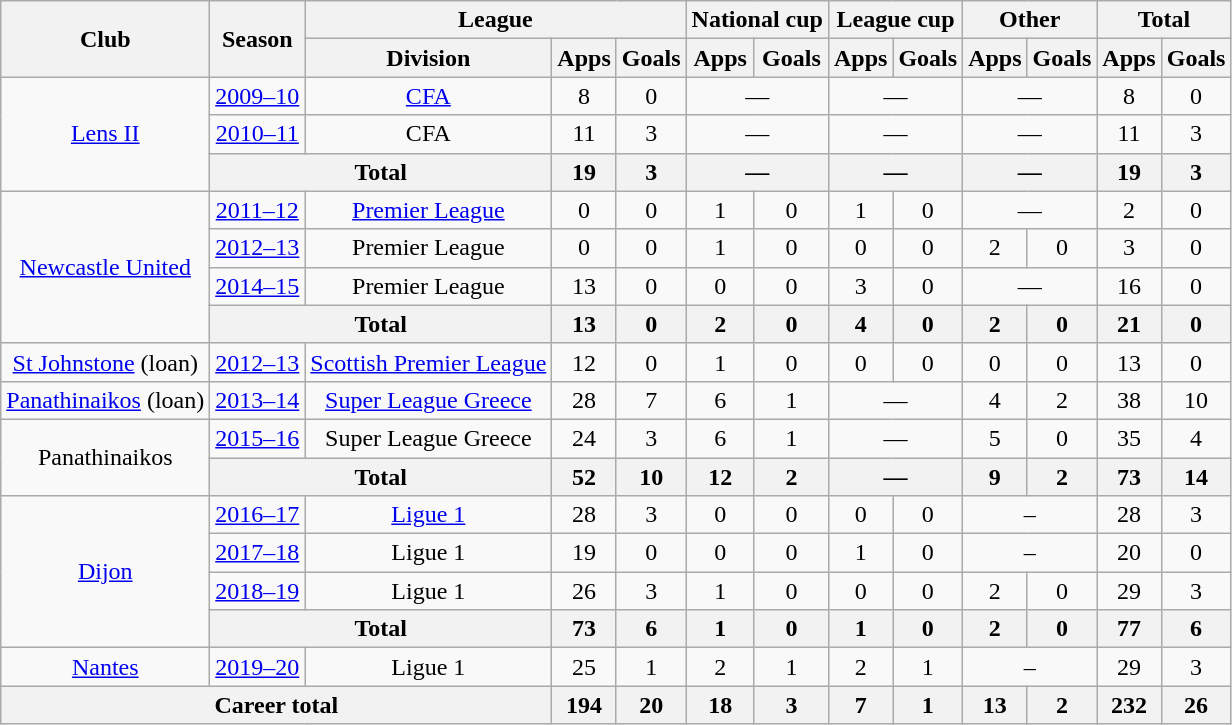<table class="wikitable" style="text-align: center;">
<tr>
<th rowspan="2">Club</th>
<th rowspan="2">Season</th>
<th colspan="3">League</th>
<th colspan="2">National cup</th>
<th colspan="2">League cup</th>
<th colspan="2">Other</th>
<th colspan="2">Total</th>
</tr>
<tr>
<th>Division</th>
<th>Apps</th>
<th>Goals</th>
<th>Apps</th>
<th>Goals</th>
<th>Apps</th>
<th>Goals</th>
<th>Apps</th>
<th>Goals</th>
<th>Apps</th>
<th>Goals</th>
</tr>
<tr>
<td rowspan="3"><a href='#'>Lens II</a></td>
<td><a href='#'>2009–10</a></td>
<td><a href='#'>CFA</a></td>
<td>8</td>
<td>0</td>
<td colspan=2>—</td>
<td colspan=2>—</td>
<td colspan=2>—</td>
<td>8</td>
<td>0</td>
</tr>
<tr>
<td><a href='#'>2010–11</a></td>
<td>CFA</td>
<td>11</td>
<td>3</td>
<td colspan=2>—</td>
<td colspan=2>—</td>
<td colspan=2>—</td>
<td>11</td>
<td>3</td>
</tr>
<tr>
<th colspan="2">Total</th>
<th>19</th>
<th>3</th>
<th colspan=2>—</th>
<th colspan=2>—</th>
<th colspan=2>—</th>
<th>19</th>
<th>3</th>
</tr>
<tr>
<td rowspan="4"><a href='#'>Newcastle United</a></td>
<td><a href='#'>2011–12</a></td>
<td><a href='#'>Premier League</a></td>
<td>0</td>
<td>0</td>
<td>1</td>
<td>0</td>
<td>1</td>
<td>0</td>
<td colspan=2>—</td>
<td>2</td>
<td>0</td>
</tr>
<tr>
<td><a href='#'>2012–13</a></td>
<td>Premier League</td>
<td>0</td>
<td>0</td>
<td>1</td>
<td>0</td>
<td>0</td>
<td>0</td>
<td>2</td>
<td>0</td>
<td>3</td>
<td>0</td>
</tr>
<tr>
<td><a href='#'>2014–15</a></td>
<td>Premier League</td>
<td>13</td>
<td>0</td>
<td>0</td>
<td>0</td>
<td>3</td>
<td>0</td>
<td colspan=2>—</td>
<td>16</td>
<td>0</td>
</tr>
<tr>
<th colspan="2">Total</th>
<th>13</th>
<th>0</th>
<th>2</th>
<th>0</th>
<th>4</th>
<th>0</th>
<th>2</th>
<th>0</th>
<th>21</th>
<th>0</th>
</tr>
<tr>
<td><a href='#'>St Johnstone</a> (loan)</td>
<td><a href='#'>2012–13</a></td>
<td><a href='#'>Scottish Premier League</a></td>
<td>12</td>
<td>0</td>
<td>1</td>
<td>0</td>
<td>0</td>
<td>0</td>
<td>0</td>
<td>0</td>
<td>13</td>
<td>0</td>
</tr>
<tr>
<td><a href='#'>Panathinaikos</a> (loan)</td>
<td><a href='#'>2013–14</a></td>
<td><a href='#'>Super League Greece</a></td>
<td>28</td>
<td>7</td>
<td>6</td>
<td>1</td>
<td colspan=2>—</td>
<td>4</td>
<td>2</td>
<td>38</td>
<td>10</td>
</tr>
<tr>
<td rowspan="2">Panathinaikos</td>
<td><a href='#'>2015–16</a></td>
<td>Super League Greece</td>
<td>24</td>
<td>3</td>
<td>6</td>
<td>1</td>
<td colspan=2>—</td>
<td>5</td>
<td>0</td>
<td>35</td>
<td>4</td>
</tr>
<tr>
<th colspan="2">Total</th>
<th>52</th>
<th>10</th>
<th>12</th>
<th>2</th>
<th colspan=2>—</th>
<th>9</th>
<th>2</th>
<th>73</th>
<th>14</th>
</tr>
<tr>
<td rowspan="4"><a href='#'>Dijon</a></td>
<td><a href='#'>2016–17</a></td>
<td><a href='#'>Ligue 1</a></td>
<td>28</td>
<td>3</td>
<td>0</td>
<td>0</td>
<td>0</td>
<td>0</td>
<td colspan="2">–</td>
<td>28</td>
<td>3</td>
</tr>
<tr>
<td><a href='#'>2017–18</a></td>
<td>Ligue 1</td>
<td>19</td>
<td>0</td>
<td>0</td>
<td>0</td>
<td>1</td>
<td>0</td>
<td colspan="2">–</td>
<td>20</td>
<td>0</td>
</tr>
<tr>
<td><a href='#'>2018–19</a></td>
<td>Ligue 1</td>
<td>26</td>
<td>3</td>
<td>1</td>
<td>0</td>
<td>0</td>
<td>0</td>
<td>2</td>
<td>0</td>
<td>29</td>
<td>3</td>
</tr>
<tr>
<th colspan="2">Total</th>
<th>73</th>
<th>6</th>
<th>1</th>
<th>0</th>
<th>1</th>
<th>0</th>
<th>2</th>
<th>0</th>
<th>77</th>
<th>6</th>
</tr>
<tr>
<td><a href='#'>Nantes</a></td>
<td><a href='#'>2019–20</a></td>
<td>Ligue 1</td>
<td>25</td>
<td>1</td>
<td>2</td>
<td>1</td>
<td>2</td>
<td>1</td>
<td colspan="2">–</td>
<td>29</td>
<td>3</td>
</tr>
<tr>
<th colspan="3">Career total</th>
<th>194</th>
<th>20</th>
<th>18</th>
<th>3</th>
<th>7</th>
<th>1</th>
<th>13</th>
<th>2</th>
<th>232</th>
<th>26</th>
</tr>
</table>
